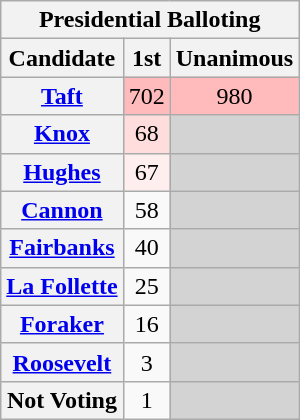<table class="wikitable sortable" style="text-align:center">
<tr>
<th colspan="3"><strong>Presidential Balloting</strong></th>
</tr>
<tr>
<th>Candidate</th>
<th>1st</th>
<th>Unanimous</th>
</tr>
<tr>
<th><a href='#'>Taft</a></th>
<td style="background:#fbb;">702</td>
<td style="background:#fbb;">980</td>
</tr>
<tr>
<th><a href='#'>Knox</a></th>
<td style="background:#fdd;">68</td>
<td style="background:#d3d3d3"></td>
</tr>
<tr>
<th><a href='#'>Hughes</a></th>
<td style="background:#fee;">67</td>
<td style="background:#d3d3d3"></td>
</tr>
<tr>
<th><a href='#'>Cannon</a></th>
<td>58</td>
<td style="background:#d3d3d3"></td>
</tr>
<tr>
<th><a href='#'>Fairbanks</a></th>
<td>40</td>
<td style="background:#d3d3d3"></td>
</tr>
<tr>
<th><a href='#'>La Follette</a></th>
<td>25</td>
<td style="background:#d3d3d3"></td>
</tr>
<tr>
<th><a href='#'>Foraker</a></th>
<td>16</td>
<td style="background:#d3d3d3"></td>
</tr>
<tr>
<th><a href='#'>Roosevelt</a></th>
<td>3</td>
<td style="background:#d3d3d3"></td>
</tr>
<tr>
<th>Not Voting</th>
<td>1</td>
<td style="background:#d3d3d3"></td>
</tr>
</table>
